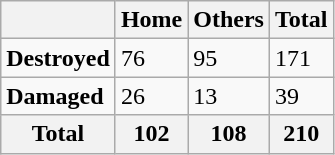<table class="wikitable floatright ">
<tr>
<th></th>
<th>Home</th>
<th>Others</th>
<th>Total</th>
</tr>
<tr>
<td><strong>Destroyed</strong></td>
<td>76</td>
<td>95</td>
<td>171</td>
</tr>
<tr>
<td><strong>Damaged</strong></td>
<td>26</td>
<td>13</td>
<td>39</td>
</tr>
<tr>
<th>Total</th>
<th>102</th>
<th>108</th>
<th>210</th>
</tr>
</table>
